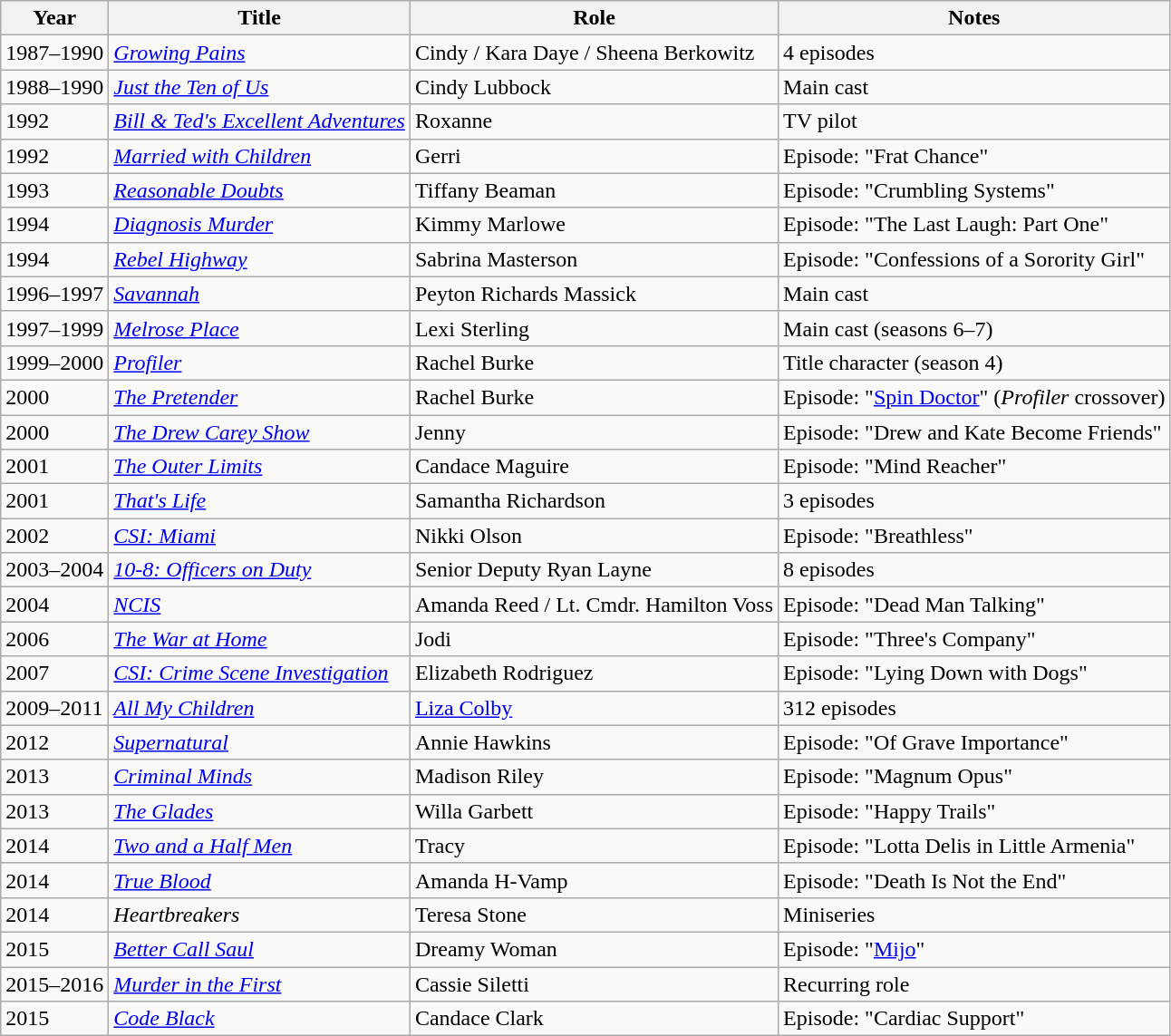<table class="wikitable sortable">
<tr>
<th>Year</th>
<th>Title</th>
<th>Role</th>
<th class="unsortable">Notes</th>
</tr>
<tr>
<td>1987–1990</td>
<td><em><a href='#'>Growing Pains</a></em></td>
<td>Cindy / Kara Daye / Sheena Berkowitz</td>
<td>4 episodes</td>
</tr>
<tr>
<td>1988–1990</td>
<td><em><a href='#'>Just the Ten of Us</a></em></td>
<td>Cindy Lubbock</td>
<td>Main cast</td>
</tr>
<tr>
<td>1992</td>
<td><em><a href='#'>Bill & Ted's Excellent Adventures</a></em></td>
<td>Roxanne</td>
<td>TV pilot</td>
</tr>
<tr>
<td>1992</td>
<td><em><a href='#'>Married with Children</a></em></td>
<td>Gerri</td>
<td>Episode: "Frat Chance"</td>
</tr>
<tr>
<td>1993</td>
<td><em><a href='#'>Reasonable Doubts</a></em></td>
<td>Tiffany Beaman</td>
<td>Episode: "Crumbling Systems"</td>
</tr>
<tr>
<td>1994</td>
<td><em><a href='#'>Diagnosis Murder</a></em></td>
<td>Kimmy Marlowe</td>
<td>Episode: "The Last Laugh: Part One"</td>
</tr>
<tr>
<td>1994</td>
<td><em><a href='#'>Rebel Highway</a></em></td>
<td>Sabrina Masterson</td>
<td>Episode: "Confessions of a Sorority Girl"</td>
</tr>
<tr>
<td>1996–1997</td>
<td><em><a href='#'>Savannah</a></em></td>
<td>Peyton Richards Massick</td>
<td>Main cast</td>
</tr>
<tr>
<td>1997–1999</td>
<td><em><a href='#'>Melrose Place</a></em></td>
<td>Lexi Sterling</td>
<td>Main cast (seasons 6–7)</td>
</tr>
<tr>
<td>1999–2000</td>
<td><em><a href='#'>Profiler</a></em></td>
<td>Rachel Burke</td>
<td>Title character (season 4)</td>
</tr>
<tr>
<td>2000</td>
<td><em><a href='#'>The Pretender</a></em></td>
<td>Rachel Burke</td>
<td>Episode: "<a href='#'>Spin Doctor</a>" (<em>Profiler</em> crossover)</td>
</tr>
<tr>
<td>2000</td>
<td><em><a href='#'>The Drew Carey Show</a></em></td>
<td>Jenny</td>
<td>Episode: "Drew and Kate Become Friends"</td>
</tr>
<tr>
<td>2001</td>
<td><em><a href='#'>The Outer Limits</a></em></td>
<td>Candace Maguire</td>
<td>Episode: "Mind Reacher"</td>
</tr>
<tr>
<td>2001</td>
<td><em><a href='#'>That's Life</a></em></td>
<td>Samantha Richardson</td>
<td>3 episodes</td>
</tr>
<tr>
<td>2002</td>
<td><em><a href='#'>CSI: Miami</a></em></td>
<td>Nikki Olson</td>
<td>Episode: "Breathless"</td>
</tr>
<tr>
<td>2003–2004</td>
<td><em><a href='#'>10-8: Officers on Duty</a></em></td>
<td>Senior Deputy Ryan Layne</td>
<td>8 episodes</td>
</tr>
<tr>
<td>2004</td>
<td><em><a href='#'>NCIS</a></em></td>
<td>Amanda Reed / Lt. Cmdr. Hamilton Voss</td>
<td>Episode: "Dead Man Talking"</td>
</tr>
<tr>
<td>2006</td>
<td><em><a href='#'>The War at Home</a></em></td>
<td>Jodi</td>
<td>Episode: "Three's Company"</td>
</tr>
<tr>
<td>2007</td>
<td><em><a href='#'>CSI: Crime Scene Investigation</a></em></td>
<td>Elizabeth Rodriguez</td>
<td>Episode: "Lying Down with Dogs"</td>
</tr>
<tr>
<td>2009–2011</td>
<td><em><a href='#'>All My Children</a></em></td>
<td><a href='#'>Liza Colby</a></td>
<td>312 episodes</td>
</tr>
<tr>
<td>2012</td>
<td><em><a href='#'>Supernatural</a></em></td>
<td>Annie Hawkins</td>
<td>Episode: "Of Grave Importance"</td>
</tr>
<tr>
<td>2013</td>
<td><em><a href='#'>Criminal Minds</a></em></td>
<td>Madison Riley</td>
<td>Episode: "Magnum Opus"</td>
</tr>
<tr>
<td>2013</td>
<td><em><a href='#'>The Glades</a></em></td>
<td>Willa Garbett</td>
<td>Episode: "Happy Trails"</td>
</tr>
<tr>
<td>2014</td>
<td><em><a href='#'>Two and a Half Men</a></em></td>
<td>Tracy</td>
<td>Episode: "Lotta Delis in Little Armenia"</td>
</tr>
<tr>
<td>2014</td>
<td><em><a href='#'>True Blood</a></em></td>
<td>Amanda H-Vamp</td>
<td>Episode: "Death Is Not the End"</td>
</tr>
<tr>
<td>2014</td>
<td><em>Heartbreakers</em></td>
<td>Teresa Stone</td>
<td>Miniseries</td>
</tr>
<tr>
<td>2015</td>
<td><em><a href='#'>Better Call Saul</a></em></td>
<td>Dreamy Woman</td>
<td>Episode: "<a href='#'>Mijo</a>"</td>
</tr>
<tr>
<td>2015–2016</td>
<td><em><a href='#'>Murder in the First</a></em></td>
<td>Cassie Siletti</td>
<td>Recurring role</td>
</tr>
<tr>
<td>2015</td>
<td><em><a href='#'>Code Black</a></em></td>
<td>Candace Clark</td>
<td>Episode: "Cardiac Support"</td>
</tr>
</table>
